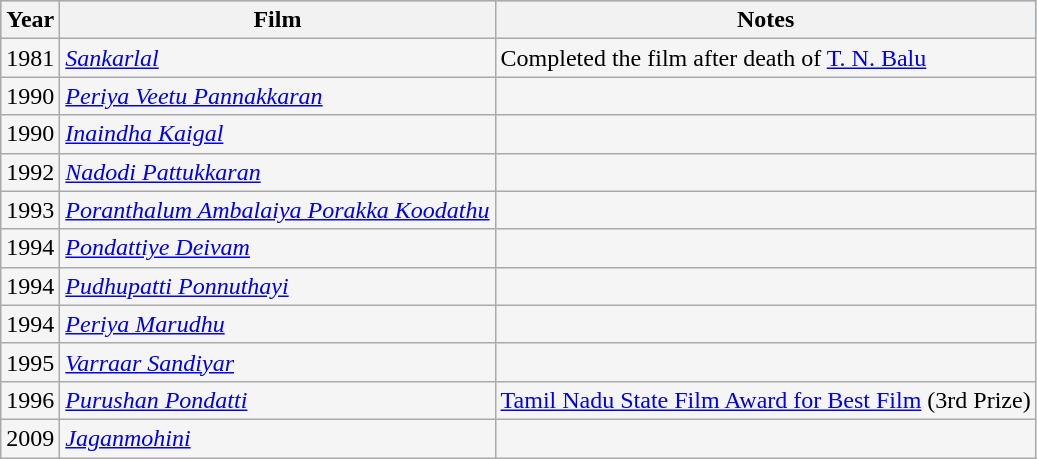<table class="wikitable sortable" style="background:#f5f5f5;">
<tr style="background:#B0C4DE;">
<th>Year</th>
<th>Film</th>
<th class=unsortable>Notes</th>
</tr>
<tr>
<td>1981</td>
<td><em><a href='#'>Sankarlal</a></em></td>
<td>Completed the film after death of <a href='#'>T. N. Balu</a></td>
</tr>
<tr>
<td>1990</td>
<td><em><a href='#'>Periya Veetu Pannakkaran</a></em></td>
<td></td>
</tr>
<tr>
<td>1990</td>
<td><em><a href='#'>Inaindha Kaigal</a></em></td>
<td></td>
</tr>
<tr>
<td>1992</td>
<td><em><a href='#'>Nadodi Pattukkaran</a></em></td>
<td></td>
</tr>
<tr>
<td>1993</td>
<td><em><a href='#'>Poranthalum Ambalaiya Porakka Koodathu</a></em></td>
<td></td>
</tr>
<tr>
<td>1994</td>
<td><em><a href='#'>Pondattiye Deivam</a></em></td>
<td></td>
</tr>
<tr>
<td>1994</td>
<td><em><a href='#'>Pudhupatti Ponnuthayi</a></em></td>
<td></td>
</tr>
<tr>
<td>1994</td>
<td><em><a href='#'>Periya Marudhu</a></em></td>
<td></td>
</tr>
<tr>
<td>1995</td>
<td><em><a href='#'>Varraar Sandiyar</a></em></td>
<td></td>
</tr>
<tr>
<td>1996</td>
<td><em><a href='#'>Purushan Pondatti</a></em></td>
<td><a href='#'>Tamil Nadu State Film Award for Best Film</a> (3rd Prize)</td>
</tr>
<tr>
<td>2009</td>
<td><em><a href='#'>Jaganmohini</a></em></td>
<td></td>
</tr>
</table>
